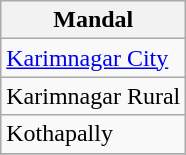<table class="wikitable sortable static-row-numbers static-row-header-hash">
<tr>
<th>Mandal</th>
</tr>
<tr>
<td><a href='#'>Karimnagar City</a></td>
</tr>
<tr>
<td>Karimnagar Rural</td>
</tr>
<tr>
<td>Kothapally</td>
</tr>
<tr>
</tr>
</table>
